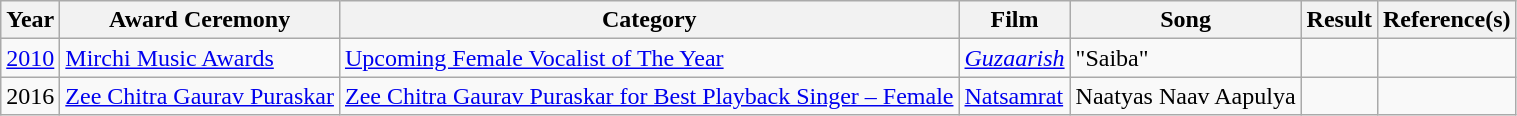<table class="wikitable">
<tr>
<th>Year</th>
<th>Award Ceremony</th>
<th>Category</th>
<th>Film</th>
<th>Song</th>
<th>Result</th>
<th>Reference(s)</th>
</tr>
<tr>
<td><a href='#'>2010</a></td>
<td><a href='#'>Mirchi Music Awards</a></td>
<td><a href='#'>Upcoming Female Vocalist of The Year</a></td>
<td><em><a href='#'>Guzaarish</a></em></td>
<td>"Saiba"</td>
<td></td>
<td></td>
</tr>
<tr>
<td>2016</td>
<td><a href='#'>Zee Chitra Gaurav Puraskar</a></td>
<td><a href='#'>Zee Chitra Gaurav Puraskar for Best Playback Singer – Female</a></td>
<td><a href='#'>Natsamrat</a></td>
<td>Naatyas Naav Aapulya</td>
<td></td>
<td></td>
</tr>
</table>
